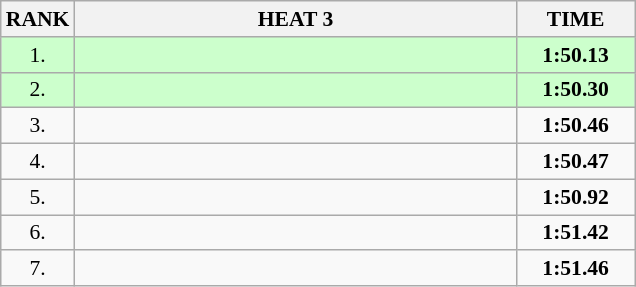<table class="wikitable" style="border-collapse: collapse; font-size: 90%;">
<tr>
<th>RANK</th>
<th style="width: 20em">HEAT 3</th>
<th style="width: 5em">TIME</th>
</tr>
<tr style="background:#ccffcc;">
<td align="center">1.</td>
<td></td>
<td align="center"><strong>1:50.13</strong></td>
</tr>
<tr style="background:#ccffcc;">
<td align="center">2.</td>
<td></td>
<td align="center"><strong>1:50.30</strong></td>
</tr>
<tr>
<td align="center">3.</td>
<td></td>
<td align="center"><strong>1:50.46</strong></td>
</tr>
<tr>
<td align="center">4.</td>
<td></td>
<td align="center"><strong>1:50.47</strong></td>
</tr>
<tr>
<td align="center">5.</td>
<td></td>
<td align="center"><strong>1:50.92</strong></td>
</tr>
<tr>
<td align="center">6.</td>
<td></td>
<td align="center"><strong>1:51.42</strong></td>
</tr>
<tr>
<td align="center">7.</td>
<td></td>
<td align="center"><strong>1:51.46</strong></td>
</tr>
</table>
